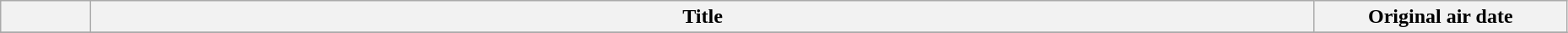<table class="wikitable" style="width:98%;">
<tr>
<th style="width:4em;"></th>
<th>Title</th>
<th style="width:12em;">Original air date</th>
</tr>
<tr>
</tr>
</table>
